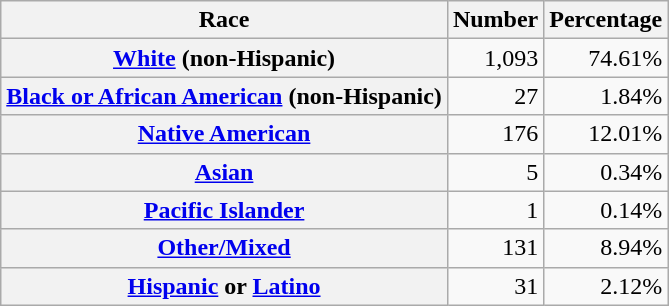<table class="wikitable" style="text-align:right">
<tr>
<th scope="col">Race</th>
<th scope="col">Number</th>
<th scope="col">Percentage</th>
</tr>
<tr>
<th scope="row"><a href='#'>White</a> (non-Hispanic)</th>
<td>1,093</td>
<td>74.61%</td>
</tr>
<tr>
<th scope="row"><a href='#'>Black or African American</a> (non-Hispanic)</th>
<td>27</td>
<td>1.84%</td>
</tr>
<tr>
<th scope="row"><a href='#'>Native American</a></th>
<td>176</td>
<td>12.01%</td>
</tr>
<tr>
<th scope="row"><a href='#'>Asian</a></th>
<td>5</td>
<td>0.34%</td>
</tr>
<tr>
<th scope="row"><a href='#'>Pacific Islander</a></th>
<td>1</td>
<td>0.14%</td>
</tr>
<tr>
<th scope="row"><a href='#'>Other/Mixed</a></th>
<td>131</td>
<td>8.94%</td>
</tr>
<tr>
<th scope="row"><a href='#'>Hispanic</a> or <a href='#'>Latino</a></th>
<td>31</td>
<td>2.12%</td>
</tr>
</table>
